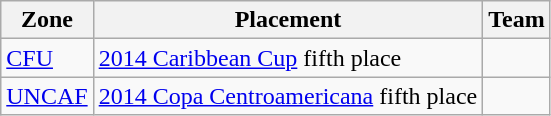<table class=wikitable>
<tr>
<th>Zone</th>
<th>Placement</th>
<th>Team</th>
</tr>
<tr>
<td><a href='#'>CFU</a></td>
<td><a href='#'>2014 Caribbean Cup</a> fifth place</td>
<td></td>
</tr>
<tr>
<td><a href='#'>UNCAF</a></td>
<td><a href='#'>2014 Copa Centroamericana</a> fifth place</td>
<td></td>
</tr>
</table>
